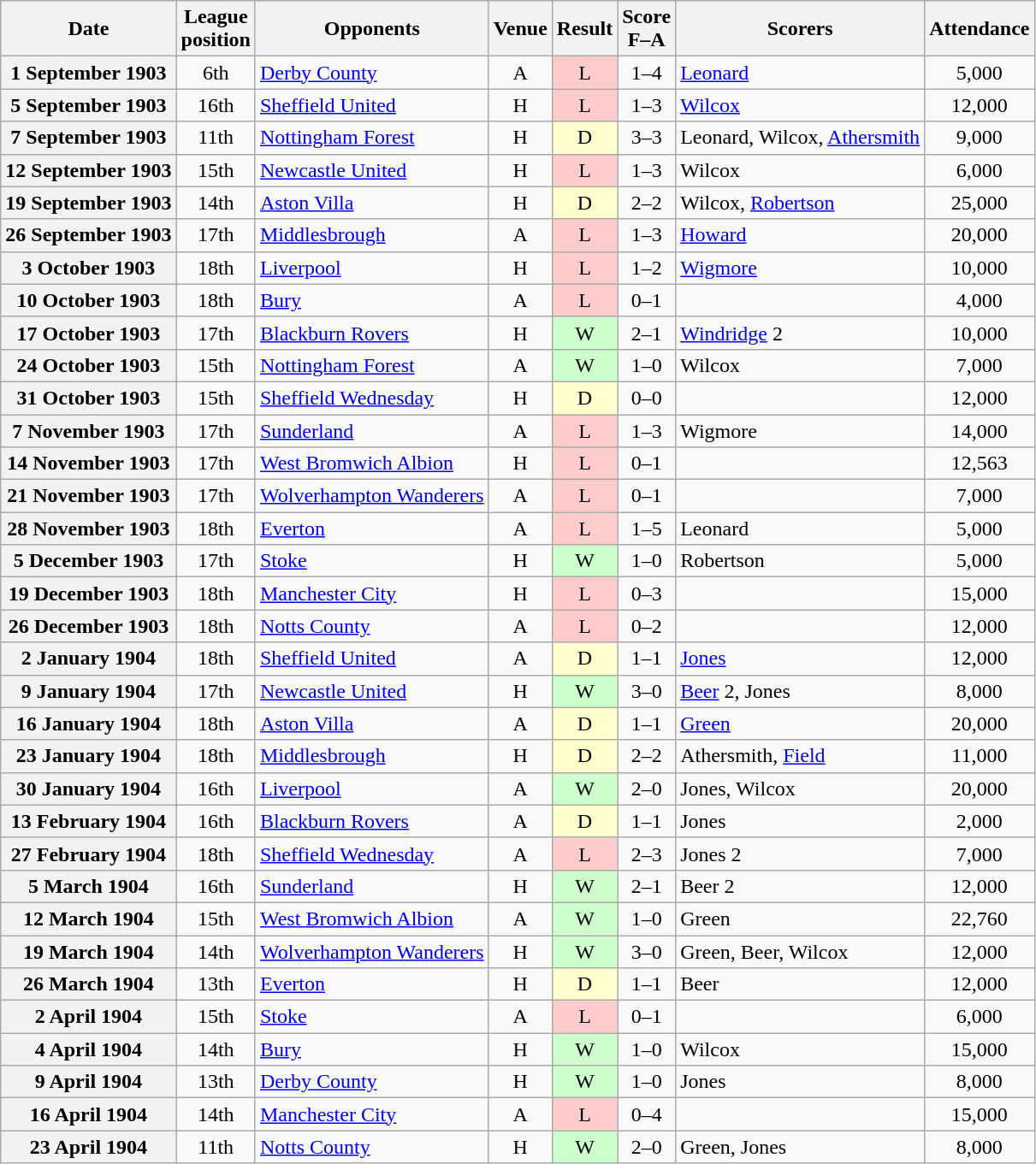<table class="wikitable plainrowheaders" style="text-align:center">
<tr>
<th scope="col">Date</th>
<th scope="col">League<br>position</th>
<th scope="col">Opponents</th>
<th scope="col">Venue</th>
<th scope="col">Result</th>
<th scope="col">Score<br>F–A</th>
<th scope="col">Scorers</th>
<th scope="col">Attendance</th>
</tr>
<tr>
<th scope="row">1 September 1903</th>
<td>6th</td>
<td align="left"><a href='#'>Derby County</a></td>
<td>A</td>
<td style=background:#fcc>L</td>
<td>1–4</td>
<td align="left"><a href='#'>Leonard</a></td>
<td>5,000</td>
</tr>
<tr>
<th scope="row">5 September 1903</th>
<td>16th</td>
<td align="left"><a href='#'>Sheffield United</a></td>
<td>H</td>
<td style=background:#fcc>L</td>
<td>1–3</td>
<td align="left"><a href='#'>Wilcox</a></td>
<td>12,000</td>
</tr>
<tr>
<th scope="row">7 September 1903</th>
<td>11th</td>
<td align="left"><a href='#'>Nottingham Forest</a></td>
<td>H</td>
<td style=background:#ffc>D</td>
<td>3–3</td>
<td align="left">Leonard,  Wilcox, <a href='#'>Athersmith</a></td>
<td>9,000</td>
</tr>
<tr>
<th scope="row">12 September 1903</th>
<td>15th</td>
<td align="left"><a href='#'>Newcastle United</a></td>
<td>H</td>
<td style=background:#fcc>L</td>
<td>1–3</td>
<td align="left">Wilcox</td>
<td>6,000</td>
</tr>
<tr>
<th scope="row">19 September 1903</th>
<td>14th</td>
<td align="left"><a href='#'>Aston Villa</a></td>
<td>H</td>
<td style=background:#ffc>D</td>
<td>2–2</td>
<td align="left">Wilcox, <a href='#'>Robertson</a></td>
<td>25,000</td>
</tr>
<tr>
<th scope="row">26 September 1903</th>
<td>17th</td>
<td align="left"><a href='#'>Middlesbrough</a></td>
<td>A</td>
<td style=background:#fcc>L</td>
<td>1–3</td>
<td align="left"><a href='#'>Howard</a></td>
<td>20,000</td>
</tr>
<tr>
<th scope="row">3 October 1903</th>
<td>18th</td>
<td align="left"><a href='#'>Liverpool</a></td>
<td>H</td>
<td style=background:#fcc>L</td>
<td>1–2</td>
<td align="left"><a href='#'>Wigmore</a></td>
<td>10,000</td>
</tr>
<tr>
<th scope="row">10 October 1903</th>
<td>18th</td>
<td align="left"><a href='#'>Bury</a></td>
<td>A</td>
<td style=background:#fcc>L</td>
<td>0–1</td>
<td></td>
<td>4,000</td>
</tr>
<tr>
<th scope="row">17 October 1903</th>
<td>17th</td>
<td align="left"><a href='#'>Blackburn Rovers</a></td>
<td>H</td>
<td style=background:#cfc>W</td>
<td>2–1</td>
<td align="left"><a href='#'>Windridge</a> 2</td>
<td>10,000</td>
</tr>
<tr>
<th scope="row">24 October 1903</th>
<td>15th</td>
<td align="left"><a href='#'>Nottingham Forest</a></td>
<td>A</td>
<td style=background:#cfc>W</td>
<td>1–0</td>
<td align="left">Wilcox</td>
<td>7,000</td>
</tr>
<tr>
<th scope="row">31 October 1903</th>
<td>15th</td>
<td align="left"><a href='#'>Sheffield Wednesday</a></td>
<td>H</td>
<td style=background:#ffc>D</td>
<td>0–0</td>
<td></td>
<td>12,000</td>
</tr>
<tr>
<th scope="row">7 November 1903</th>
<td>17th</td>
<td align="left"><a href='#'>Sunderland</a></td>
<td>A</td>
<td style=background:#fcc>L</td>
<td>1–3</td>
<td align="left">Wigmore</td>
<td>14,000</td>
</tr>
<tr>
<th scope="row">14 November 1903</th>
<td>17th</td>
<td align="left"><a href='#'>West Bromwich Albion</a></td>
<td>H</td>
<td style=background:#fcc>L</td>
<td>0–1</td>
<td></td>
<td>12,563</td>
</tr>
<tr>
<th scope="row">21 November 1903</th>
<td>17th</td>
<td align="left"><a href='#'>Wolverhampton Wanderers</a></td>
<td>A</td>
<td style=background:#fcc>L</td>
<td>0–1</td>
<td></td>
<td>7,000</td>
</tr>
<tr>
<th scope="row">28 November 1903</th>
<td>18th</td>
<td align="left"><a href='#'>Everton</a></td>
<td>A</td>
<td style=background:#fcc>L</td>
<td>1–5</td>
<td align="left">Leonard</td>
<td>5,000</td>
</tr>
<tr>
<th scope="row">5 December 1903</th>
<td>17th</td>
<td align="left"><a href='#'>Stoke</a></td>
<td>H</td>
<td style=background:#cfc>W</td>
<td>1–0</td>
<td align="left">Robertson</td>
<td>5,000</td>
</tr>
<tr>
<th scope="row">19 December 1903</th>
<td>18th</td>
<td align="left"><a href='#'>Manchester City</a></td>
<td>H</td>
<td style=background:#fcc>L</td>
<td>0–3</td>
<td></td>
<td>15,000</td>
</tr>
<tr>
<th scope="row">26 December 1903</th>
<td>18th</td>
<td align="left"><a href='#'>Notts County</a></td>
<td>A</td>
<td style=background:#fcc>L</td>
<td>0–2</td>
<td></td>
<td>12,000</td>
</tr>
<tr>
<th scope="row">2 January 1904</th>
<td>18th</td>
<td align="left"><a href='#'>Sheffield United</a></td>
<td>A</td>
<td style=background:#ffc>D</td>
<td>1–1</td>
<td align="left"><a href='#'>Jones</a></td>
<td>12,000</td>
</tr>
<tr>
<th scope="row">9 January 1904</th>
<td>17th</td>
<td align="left"><a href='#'>Newcastle United</a></td>
<td>H</td>
<td style=background:#cfc>W</td>
<td>3–0</td>
<td align="left"><a href='#'>Beer</a> 2, Jones</td>
<td>8,000</td>
</tr>
<tr>
<th scope="row">16 January 1904</th>
<td>18th</td>
<td align="left"><a href='#'>Aston Villa</a></td>
<td>A</td>
<td style=background:#ffc>D</td>
<td>1–1</td>
<td align="left"><a href='#'>Green</a></td>
<td>20,000</td>
</tr>
<tr>
<th scope="row">23 January 1904</th>
<td>18th</td>
<td align="left"><a href='#'>Middlesbrough</a></td>
<td>H</td>
<td style=background:#ffc>D</td>
<td>2–2</td>
<td align="left">Athersmith, <a href='#'>Field</a></td>
<td>11,000</td>
</tr>
<tr>
<th scope="row">30 January 1904</th>
<td>16th</td>
<td align="left"><a href='#'>Liverpool</a></td>
<td>A</td>
<td style=background:#cfc>W</td>
<td>2–0</td>
<td align="left">Jones, Wilcox</td>
<td>20,000</td>
</tr>
<tr>
<th scope="row">13 February 1904</th>
<td>16th</td>
<td align="left"><a href='#'>Blackburn Rovers</a></td>
<td>A</td>
<td style=background:#ffc>D</td>
<td>1–1</td>
<td align="left">Jones</td>
<td>2,000</td>
</tr>
<tr>
<th scope="row">27 February 1904</th>
<td>18th</td>
<td align="left"><a href='#'>Sheffield Wednesday</a></td>
<td>A</td>
<td style=background:#fcc>L</td>
<td>2–3</td>
<td align="left">Jones 2</td>
<td>7,000</td>
</tr>
<tr>
<th scope="row">5 March 1904</th>
<td>16th</td>
<td align="left"><a href='#'>Sunderland</a></td>
<td>H</td>
<td style=background:#cfc>W</td>
<td>2–1</td>
<td align="left">Beer 2</td>
<td>12,000</td>
</tr>
<tr>
<th scope="row">12 March 1904</th>
<td>15th</td>
<td align="left"><a href='#'>West Bromwich Albion</a></td>
<td>A</td>
<td style=background:#cfc>W</td>
<td>1–0</td>
<td align="left">Green</td>
<td>22,760</td>
</tr>
<tr>
<th scope="row">19 March 1904</th>
<td>14th</td>
<td align="left"><a href='#'>Wolverhampton Wanderers</a></td>
<td>H</td>
<td style=background:#cfc>W</td>
<td>3–0</td>
<td align="left">Green, Beer, Wilcox</td>
<td>12,000</td>
</tr>
<tr>
<th scope="row">26 March 1904</th>
<td>13th</td>
<td align="left"><a href='#'>Everton</a></td>
<td>H</td>
<td style=background:#ffc>D</td>
<td>1–1</td>
<td align="left">Beer</td>
<td>12,000</td>
</tr>
<tr>
<th scope="row">2 April 1904</th>
<td>15th</td>
<td align="left"><a href='#'>Stoke</a></td>
<td>A</td>
<td style=background:#fcc>L</td>
<td>0–1</td>
<td></td>
<td>6,000</td>
</tr>
<tr>
<th scope="row">4 April 1904</th>
<td>14th</td>
<td align="left"><a href='#'>Bury</a></td>
<td>H</td>
<td style=background:#cfc>W</td>
<td>1–0</td>
<td align="left">Wilcox</td>
<td>15,000</td>
</tr>
<tr>
<th scope="row">9 April 1904</th>
<td>13th</td>
<td align="left"><a href='#'>Derby County</a></td>
<td>H</td>
<td style=background:#cfc>W</td>
<td>1–0</td>
<td align="left">Jones</td>
<td>8,000</td>
</tr>
<tr>
<th scope="row">16 April 1904</th>
<td>14th</td>
<td align="left"><a href='#'>Manchester City</a></td>
<td>A</td>
<td style=background:#fcc>L</td>
<td>0–4</td>
<td></td>
<td>15,000</td>
</tr>
<tr>
<th scope="row">23 April 1904</th>
<td>11th</td>
<td align="left"><a href='#'>Notts County</a></td>
<td>H</td>
<td style=background:#cfc>W</td>
<td>2–0</td>
<td align="left">Green, Jones</td>
<td>8,000</td>
</tr>
</table>
